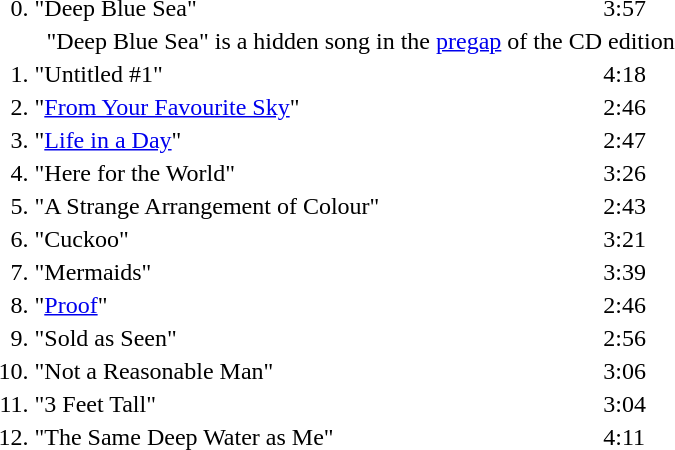<table style="background: transparent; margin: auto auto auto 2em ">
<tr>
<td align="right">0.</td>
<td>"Deep Blue Sea"</td>
<td>3:57</td>
</tr>
<tr>
<td></td>
<td colspan="2">  "Deep Blue Sea" is a hidden song in the <a href='#'>pregap</a> of the CD edition</td>
</tr>
<tr>
<td align="right">1.</td>
<td>"Untitled #1"</td>
<td>4:18</td>
</tr>
<tr>
<td align="right">2.</td>
<td>"<a href='#'>From Your Favourite Sky</a>"</td>
<td>2:46</td>
</tr>
<tr>
<td align="right">3.</td>
<td>"<a href='#'>Life in a Day</a>"</td>
<td>2:47</td>
</tr>
<tr>
<td align="right">4.</td>
<td>"Here for the World"</td>
<td>3:26</td>
</tr>
<tr>
<td align="right">5.</td>
<td>"A Strange Arrangement of Colour"</td>
<td>2:43</td>
</tr>
<tr>
<td align="right">6.</td>
<td>"Cuckoo"</td>
<td>3:21</td>
</tr>
<tr>
<td align="right">7.</td>
<td>"Mermaids"</td>
<td>3:39</td>
</tr>
<tr>
<td align="right">8.</td>
<td>"<a href='#'>Proof</a>"</td>
<td>2:46</td>
</tr>
<tr>
<td align="right">9.</td>
<td>"Sold as Seen"</td>
<td>2:56</td>
</tr>
<tr>
<td align="right">10.</td>
<td>"Not a Reasonable Man"</td>
<td>3:06</td>
</tr>
<tr>
<td align="right">11.</td>
<td>"3 Feet Tall"</td>
<td>3:04</td>
</tr>
<tr>
<td align="right">12.</td>
<td>"The Same Deep Water as Me"</td>
<td>4:11</td>
</tr>
</table>
